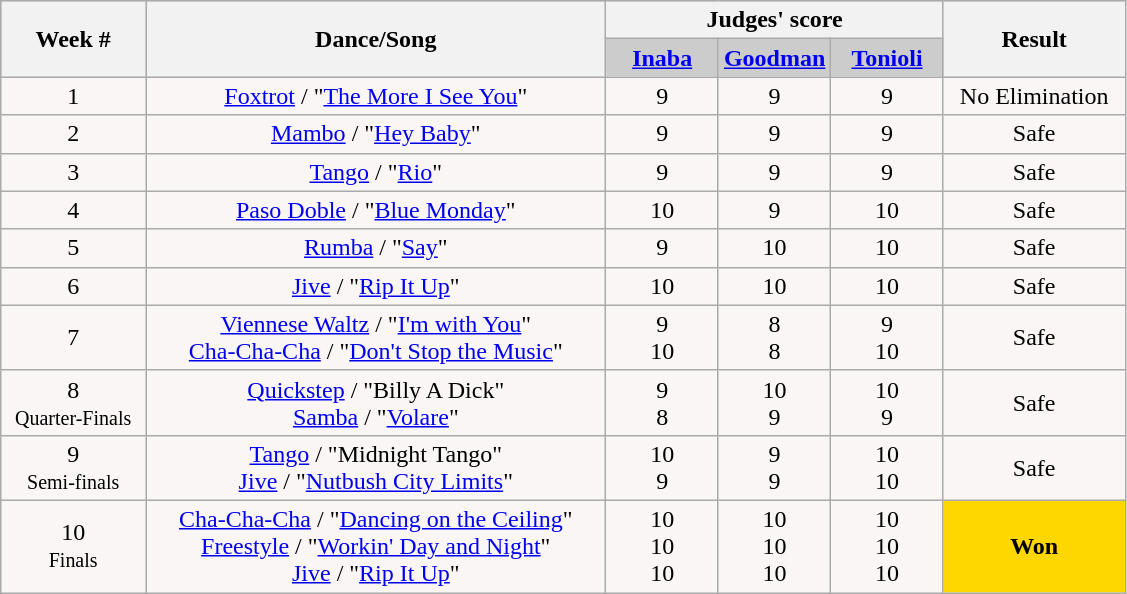<table class="wikitable collapsible collapsed">
<tr style="text-align: center; background:#ccc;">
<th rowspan="2">Week #</th>
<th rowspan="2">Dance/Song</th>
<th colspan="3">Judges' score</th>
<th rowspan="2">Result</th>
</tr>
<tr style="text-align: center; background:#ccc;">
<td style="width:10%; "><strong><a href='#'>Inaba</a></strong></td>
<td style="width:10%; "><strong><a href='#'>Goodman</a></strong></td>
<td style="width:10%; "><strong><a href='#'>Tonioli</a></strong></td>
</tr>
<tr style="text-align:center; background:#faf6f6;">
<td>1</td>
<td><a href='#'>Foxtrot</a> / "<a href='#'>The More I See You</a>"</td>
<td>9</td>
<td>9</td>
<td>9</td>
<td>No Elimination</td>
</tr>
<tr style="text-align: center; background:#faf6f6;">
<td>2</td>
<td><a href='#'>Mambo</a> / "<a href='#'>Hey Baby</a>"</td>
<td>9</td>
<td>9</td>
<td>9</td>
<td>Safe</td>
</tr>
<tr style="text-align: center; background:#faf6f6;">
<td>3</td>
<td><a href='#'>Tango</a> / "<a href='#'>Rio</a>"</td>
<td>9</td>
<td>9</td>
<td>9</td>
<td>Safe</td>
</tr>
<tr style="text-align: center; background:#faf6f6;">
<td>4</td>
<td><a href='#'>Paso Doble</a> / "<a href='#'>Blue Monday</a>"</td>
<td>10</td>
<td>9</td>
<td>10</td>
<td>Safe</td>
</tr>
<tr style="text-align: center; background:#faf6f6;">
<td>5</td>
<td><a href='#'>Rumba</a> / "<a href='#'>Say</a>"</td>
<td>9</td>
<td>10</td>
<td>10</td>
<td>Safe</td>
</tr>
<tr style="text-align: center; background:#faf6f6;">
<td>6</td>
<td><a href='#'>Jive</a> / "<a href='#'>Rip It Up</a>"</td>
<td>10</td>
<td>10</td>
<td>10</td>
<td>Safe</td>
</tr>
<tr style="text-align: center; background:#faf6f6;">
<td>7</td>
<td><a href='#'>Viennese Waltz</a> / "<a href='#'>I'm with You</a>"<br><a href='#'>Cha-Cha-Cha</a> / "<a href='#'>Don't Stop the Music</a>"</td>
<td>9<br>10</td>
<td>8<br>8</td>
<td>9<br>10</td>
<td>Safe</td>
</tr>
<tr style="text-align: center; background:#faf6f6;">
<td>8<br><small>Quarter-Finals</small></td>
<td><a href='#'>Quickstep</a> / "Billy A Dick"<br><a href='#'>Samba</a> / "<a href='#'>Volare</a>"</td>
<td>9<br>8</td>
<td>10<br>9</td>
<td>10<br>9</td>
<td>Safe</td>
</tr>
<tr style="text-align: center; background:#faf6f6;">
<td>9<br><small>Semi-finals</small></td>
<td><a href='#'>Tango</a> / "Midnight Tango"<br><a href='#'>Jive</a> / "<a href='#'>Nutbush City Limits</a>"</td>
<td>10<br>9</td>
<td>9<br>9</td>
<td>10<br>10</td>
<td>Safe</td>
</tr>
<tr style="text-align: center; background:#faf6f6;">
<td>10<br><small>Finals</small></td>
<td><a href='#'>Cha-Cha-Cha</a> / "<a href='#'>Dancing on the Ceiling</a>"<br><a href='#'>Freestyle</a> / "<a href='#'>Workin' Day and Night</a>"<br><a href='#'>Jive</a> / "<a href='#'>Rip It Up</a>"</td>
<td>10<br>10<br>10</td>
<td>10<br>10<br>10</td>
<td>10<br>10<br>10</td>
<th style="background:gold;">Won</th>
</tr>
</table>
